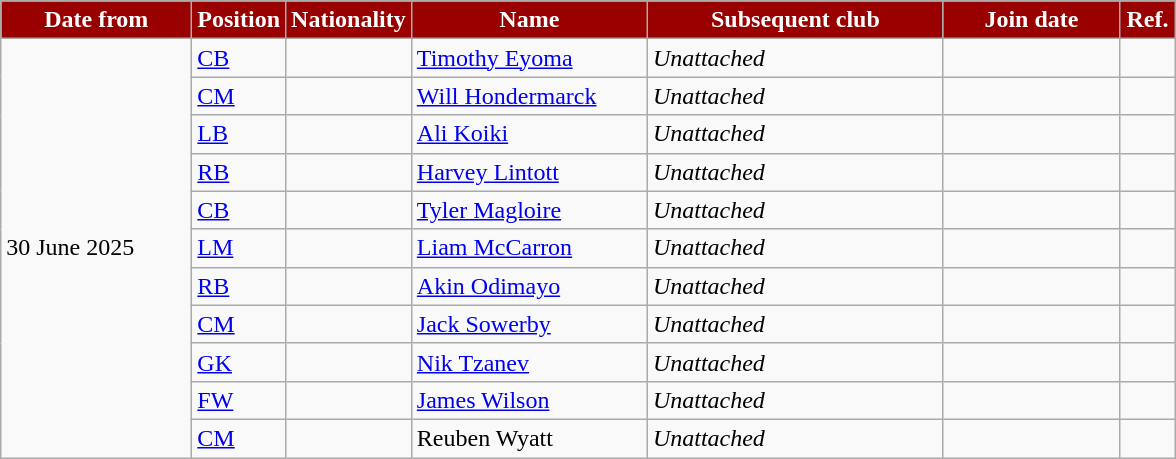<table class="wikitable plainrowheaders sortable">
<tr>
<th style="background:#990000; color:white; width:120px;">Date from</th>
<th style="background:#990000; color:white; width:50px;">Position</th>
<th style="background:#990000; color:white; width:50px;">Nationality</th>
<th style="background:#990000; color:white; width:150px;">Name</th>
<th style="background:#990000; color:white; width:190px;">Subsequent club</th>
<th style="background:#990000; color:white; width:110px;">Join date</th>
<th style="background:#990000; color:white; width:30px;">Ref.</th>
</tr>
<tr>
<td rowspan="11">30 June 2025</td>
<td><a href='#'>CB</a></td>
<td></td>
<td><a href='#'>Timothy Eyoma</a></td>
<td><em>Unattached</em></td>
<td></td>
<td></td>
</tr>
<tr>
<td><a href='#'>CM</a></td>
<td></td>
<td><a href='#'>Will Hondermarck</a></td>
<td><em>Unattached</em></td>
<td></td>
<td></td>
</tr>
<tr>
<td><a href='#'>LB</a></td>
<td></td>
<td><a href='#'>Ali Koiki</a></td>
<td><em>Unattached</em></td>
<td></td>
<td></td>
</tr>
<tr>
<td><a href='#'>RB</a></td>
<td></td>
<td><a href='#'>Harvey Lintott</a></td>
<td><em>Unattached</em></td>
<td></td>
<td></td>
</tr>
<tr>
<td><a href='#'>CB</a></td>
<td></td>
<td><a href='#'>Tyler Magloire</a></td>
<td><em>Unattached</em></td>
<td></td>
<td></td>
</tr>
<tr>
<td><a href='#'>LM</a></td>
<td></td>
<td><a href='#'>Liam McCarron</a></td>
<td><em>Unattached</em></td>
<td></td>
<td></td>
</tr>
<tr>
<td><a href='#'>RB</a></td>
<td></td>
<td><a href='#'>Akin Odimayo</a></td>
<td><em>Unattached</em></td>
<td></td>
<td></td>
</tr>
<tr>
<td><a href='#'>CM</a></td>
<td></td>
<td><a href='#'>Jack Sowerby</a></td>
<td><em>Unattached</em></td>
<td></td>
<td></td>
</tr>
<tr>
<td><a href='#'>GK</a></td>
<td></td>
<td><a href='#'>Nik Tzanev</a></td>
<td><em>Unattached</em></td>
<td></td>
<td></td>
</tr>
<tr>
<td><a href='#'>FW</a></td>
<td></td>
<td><a href='#'>James Wilson</a></td>
<td><em>Unattached</em></td>
<td></td>
<td></td>
</tr>
<tr>
<td><a href='#'>CM</a></td>
<td></td>
<td>Reuben Wyatt</td>
<td><em>Unattached</em></td>
<td></td>
<td></td>
</tr>
</table>
